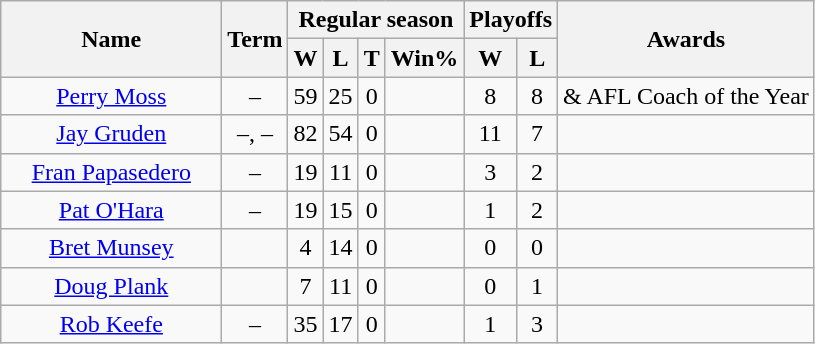<table class="wikitable">
<tr>
<th rowspan="2" style="width:140px;">Name</th>
<th rowspan="2">Term</th>
<th colspan="4">Regular season</th>
<th colspan="2">Playoffs</th>
<th rowspan="2">Awards</th>
</tr>
<tr>
<th>W</th>
<th>L</th>
<th>T</th>
<th>Win%</th>
<th>W</th>
<th>L</th>
</tr>
<tr>
<td style="text-align:center;"><a href='#'>Perry Moss</a></td>
<td style="text-align:center;">–</td>
<td style="text-align:center;">59</td>
<td style="text-align:center;">25</td>
<td style="text-align:center;">0</td>
<td style="text-align:center;"></td>
<td style="text-align:center;">8</td>
<td style="text-align:center;">8</td>
<td style="text-align:center;"> &  AFL Coach of the Year</td>
</tr>
<tr>
<td style="text-align:center;"><a href='#'>Jay Gruden</a></td>
<td style="text-align:center;">–, –</td>
<td style="text-align:center;">82</td>
<td style="text-align:center;">54</td>
<td style="text-align:center;">0</td>
<td style="text-align:center;"></td>
<td style="text-align:center;">11</td>
<td style="text-align:center;">7</td>
<td style="text-align:center;"></td>
</tr>
<tr>
<td style="text-align:center;"><a href='#'>Fran Papasedero</a></td>
<td style="text-align:center;">–</td>
<td style="text-align:center;">19</td>
<td style="text-align:center;">11</td>
<td style="text-align:center;">0</td>
<td style="text-align:center;"></td>
<td style="text-align:center;">3</td>
<td style="text-align:center;">2</td>
<td style="text-align:center;"></td>
</tr>
<tr>
<td style="text-align:center;"><a href='#'>Pat O'Hara</a></td>
<td style="text-align:center;">–</td>
<td style="text-align:center;">19</td>
<td style="text-align:center;">15</td>
<td style="text-align:center;">0</td>
<td style="text-align:center;"></td>
<td style="text-align:center;">1</td>
<td style="text-align:center;">2</td>
<td style="text-align:center;"></td>
</tr>
<tr>
<td style="text-align:center;"><a href='#'>Bret Munsey</a></td>
<td style="text-align:center;"></td>
<td style="text-align:center;">4</td>
<td style="text-align:center;">14</td>
<td style="text-align:center;">0</td>
<td style="text-align:center;"></td>
<td style="text-align:center;">0</td>
<td style="text-align:center;">0</td>
<td style="text-align:center;"></td>
</tr>
<tr>
<td style="text-align:center;"><a href='#'>Doug Plank</a></td>
<td style="text-align:center;"></td>
<td style="text-align:center;">7</td>
<td style="text-align:center;">11</td>
<td style="text-align:center;">0</td>
<td style="text-align:center;"></td>
<td style="text-align:center;">0</td>
<td style="text-align:center;">1</td>
<td style="text-align:center;"></td>
</tr>
<tr>
<td style="text-align:center;"><a href='#'>Rob Keefe</a></td>
<td style="text-align:center;">–</td>
<td style="text-align:center;">35</td>
<td style="text-align:center;">17</td>
<td style="text-align:center;">0</td>
<td style="text-align:center;"></td>
<td style="text-align:center;">1</td>
<td style="text-align:center;">3</td>
<td style="text-align:center;"></td>
</tr>
</table>
